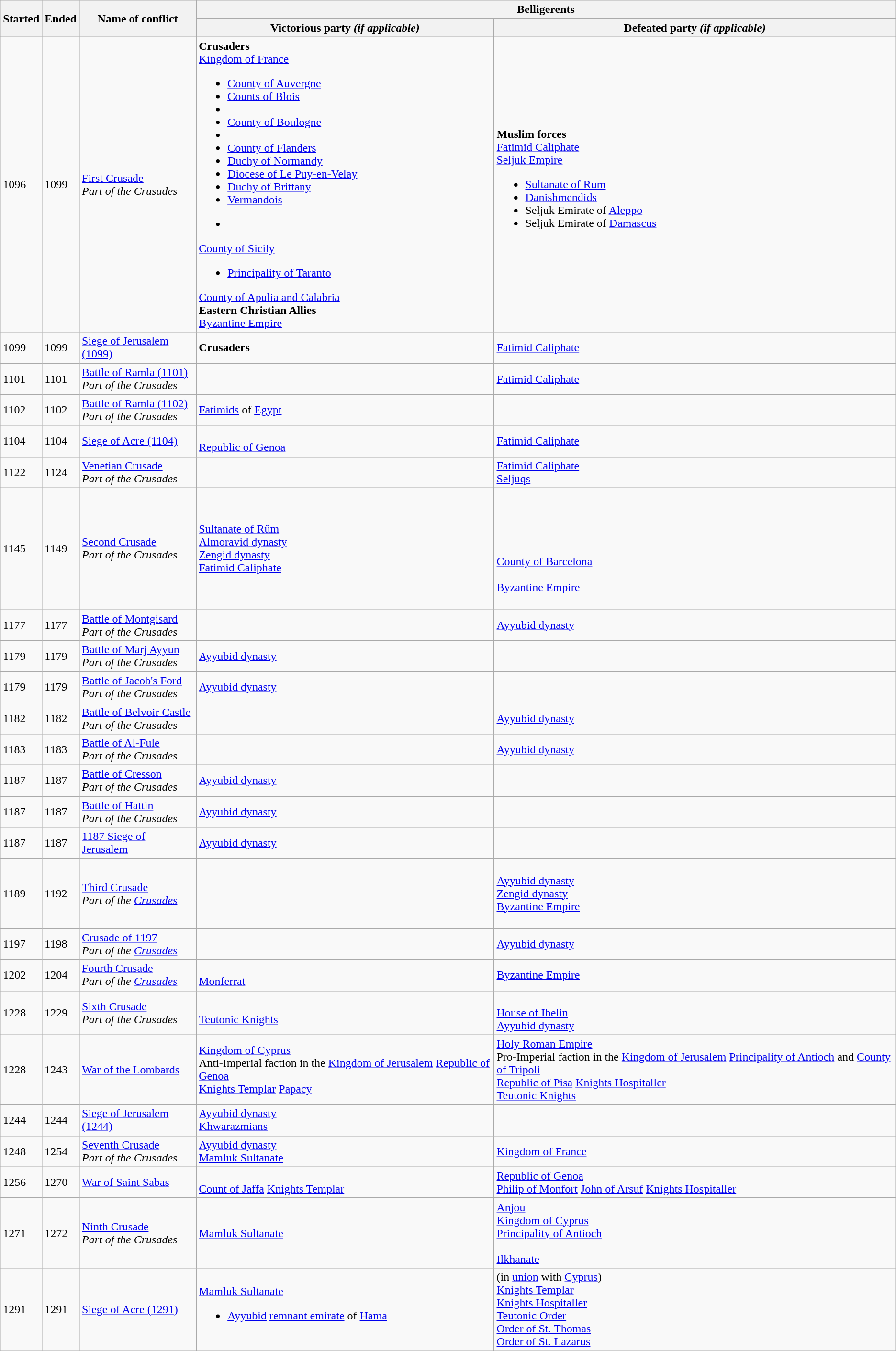<table class="wikitable">
<tr>
<th rowspan="2">Started</th>
<th rowspan="2">Ended</th>
<th rowspan="2">Name of conflict</th>
<th colspan="2">Belligerents</th>
</tr>
<tr>
<th>Victorious party <em>(if applicable)</em></th>
<th>Defeated party <em>(if applicable)</em></th>
</tr>
<tr>
<td>1096</td>
<td>1099</td>
<td><a href='#'>First Crusade</a><br><em>Part of the Crusades</em></td>
<td><strong>Crusaders</strong><br><a href='#'>Kingdom of France</a><ul><li> <a href='#'>County of Auvergne</a></li><li> <a href='#'>Counts of Blois</a></li><li></li><li> <a href='#'>County of Boulogne</a></li><li></li><li> <a href='#'>County of Flanders</a></li><li> <a href='#'>Duchy of Normandy</a></li><li><a href='#'>Diocese of Le Puy-en-Velay</a></li><li> <a href='#'>Duchy of Brittany</a></li><li><a href='#'>Vermandois</a></li></ul><ul><li></li></ul><a href='#'>County of Sicily</a><ul><li><a href='#'>Principality of Taranto</a></li></ul><a href='#'>County of Apulia and Calabria</a><br><strong>Eastern Christian Allies</strong><br><a href='#'>Byzantine Empire</a><br></td>
<td><strong>Muslim forces</strong><br><a href='#'>Fatimid Caliphate</a><br><a href='#'>Seljuk Empire</a><ul><li><a href='#'>Sultanate of Rum</a></li><li><a href='#'>Danishmendids</a></li><li>Seljuk Emirate of <a href='#'>Aleppo</a></li><li>Seljuk Emirate of <a href='#'>Damascus</a></li></ul></td>
</tr>
<tr>
<td>1099</td>
<td>1099</td>
<td><a href='#'>Siege of Jerusalem (1099)</a></td>
<td><strong>Crusaders</strong></td>
<td><a href='#'>Fatimid Caliphate</a></td>
</tr>
<tr>
<td>1101</td>
<td>1101</td>
<td><a href='#'>Battle of Ramla (1101)</a><br><em>Part of the Crusades</em></td>
<td></td>
<td><a href='#'>Fatimid Caliphate</a></td>
</tr>
<tr>
<td>1102</td>
<td>1102</td>
<td><a href='#'>Battle of Ramla (1102)</a><br><em>Part of the Crusades</em></td>
<td><a href='#'>Fatimids</a> of <a href='#'>Egypt</a></td>
<td></td>
</tr>
<tr>
<td>1104</td>
<td>1104</td>
<td><a href='#'>Siege of Acre (1104)</a></td>
<td><br> <a href='#'>Republic of Genoa</a></td>
<td><a href='#'>Fatimid Caliphate</a></td>
</tr>
<tr>
<td>1122</td>
<td>1124</td>
<td><a href='#'>Venetian Crusade</a><br><em>Part of the Crusades</em></td>
<td><br>
</td>
<td><a href='#'>Fatimid Caliphate</a><br><a href='#'>Seljuqs</a></td>
</tr>
<tr>
<td>1145</td>
<td>1149</td>
<td><a href='#'>Second Crusade</a><br><em>Part of the Crusades</em></td>
<td><a href='#'>Sultanate of Rûm</a><br><a href='#'>Almoravid dynasty</a><br><a href='#'>Zengid dynasty</a><br><a href='#'>Fatimid Caliphate</a></td>
<td><br><br><br><br><br> <a href='#'>County of Barcelona</a><br><br><a href='#'>Byzantine Empire</a><br><br></td>
</tr>
<tr>
<td>1177</td>
<td>1177</td>
<td><a href='#'>Battle of Montgisard</a><br><em>Part of the Crusades</em></td>
<td></td>
<td><a href='#'>Ayyubid dynasty</a></td>
</tr>
<tr>
<td>1179</td>
<td>1179</td>
<td><a href='#'>Battle of Marj Ayyun</a><br><em>Part of the Crusades</em></td>
<td><a href='#'>Ayyubid dynasty</a></td>
<td><br></td>
</tr>
<tr>
<td>1179</td>
<td>1179</td>
<td><a href='#'>Battle of Jacob's Ford</a><br><em>Part of the Crusades</em></td>
<td><a href='#'>Ayyubid dynasty</a></td>
<td></td>
</tr>
<tr>
<td>1182</td>
<td>1182</td>
<td><a href='#'>Battle of Belvoir Castle</a><br><em>Part of the Crusades</em></td>
<td></td>
<td><a href='#'>Ayyubid dynasty</a></td>
</tr>
<tr>
<td>1183</td>
<td>1183</td>
<td><a href='#'>Battle of Al-Fule</a><br><em>Part of the Crusades</em></td>
<td></td>
<td><a href='#'>Ayyubid dynasty</a></td>
</tr>
<tr>
<td>1187</td>
<td>1187</td>
<td><a href='#'>Battle of Cresson</a><br><em>Part of the Crusades</em></td>
<td><a href='#'>Ayyubid dynasty</a></td>
<td></td>
</tr>
<tr>
<td>1187</td>
<td>1187</td>
<td><a href='#'>Battle of Hattin</a><br><em>Part of the Crusades</em></td>
<td><a href='#'>Ayyubid dynasty</a></td>
<td><br><br></td>
</tr>
<tr>
<td>1187</td>
<td>1187</td>
<td><a href='#'>1187 Siege of Jerusalem</a></td>
<td><a href='#'>Ayyubid dynasty</a></td>
<td></td>
</tr>
<tr>
<td>1189</td>
<td>1192</td>
<td><a href='#'>Third Crusade</a><br><em>Part of the <a href='#'>Crusades</a></em></td>
<td><br><br><br><br><br></td>
<td><a href='#'>Ayyubid dynasty</a><br><a href='#'>Zengid dynasty</a><br><a href='#'>Byzantine Empire</a></td>
</tr>
<tr>
<td>1197</td>
<td>1198</td>
<td><a href='#'>Crusade of 1197</a><br><em>Part of the <a href='#'>Crusades</a></em></td>
<td></td>
<td><a href='#'>Ayyubid dynasty</a></td>
</tr>
<tr>
<td>1202</td>
<td>1204</td>
<td><a href='#'>Fourth Crusade</a><br><em>Part of the <a href='#'>Crusades</a></em></td>
<td><br>
 <a href='#'>Monferrat</a></td>
<td><a href='#'>Byzantine Empire</a></td>
</tr>
<tr>
<td>1228</td>
<td>1229</td>
<td><a href='#'>Sixth Crusade</a><br><em>Part of the Crusades</em></td>
<td><br> <a href='#'>Teutonic Knights</a></td>
<td><br> <a href='#'>House of Ibelin</a><br><a href='#'>Ayyubid dynasty</a></td>
</tr>
<tr>
<td>1228</td>
<td>1243</td>
<td><a href='#'>War of the Lombards</a></td>
<td> <a href='#'>Kingdom of Cyprus</a><br> Anti-Imperial faction in the <a href='#'>Kingdom of Jerusalem</a>
 <a href='#'>Republic of Genoa</a><br> <a href='#'>Knights Templar</a>
 <a href='#'>Papacy</a></td>
<td> <a href='#'>Holy Roman Empire</a><br> Pro-Imperial faction in the <a href='#'>Kingdom of Jerusalem</a> 
 <a href='#'>Principality of Antioch</a> and <a href='#'>County of Tripoli</a><br> <a href='#'>Republic of Pisa</a> 
 <a href='#'>Knights Hospitaller</a><br> <a href='#'>Teutonic Knights</a></td>
</tr>
<tr>
<td>1244</td>
<td>1244</td>
<td><a href='#'>Siege of Jerusalem (1244)</a></td>
<td><a href='#'>Ayyubid dynasty</a><br><a href='#'>Khwarazmians</a></td>
<td></td>
</tr>
<tr>
<td>1248</td>
<td>1254</td>
<td><a href='#'>Seventh Crusade</a><br><em>Part of the Crusades</em></td>
<td><a href='#'>Ayyubid dynasty</a><br><a href='#'>Mamluk Sultanate</a></td>
<td> <a href='#'>Kingdom of France</a><br></td>
</tr>
<tr>
<td>1256</td>
<td>1270</td>
<td><a href='#'>War of Saint Sabas</a></td>
<td><br><a href='#'>Count of Jaffa</a> 
<a href='#'>Knights Templar</a></td>
<td> <a href='#'>Republic of Genoa</a><br><a href='#'>Philip of Monfort</a> 
<a href='#'>John of Arsuf</a> 
 <a href='#'>Knights Hospitaller</a></td>
</tr>
<tr>
<td>1271</td>
<td>1272</td>
<td><a href='#'>Ninth Crusade</a><br><em>Part of the Crusades</em></td>
<td><a href='#'>Mamluk Sultanate</a></td>
<td> <a href='#'>Anjou</a><br> <a href='#'>Kingdom of Cyprus</a><br> <a href='#'>Principality of Antioch</a><br><br><a href='#'>Ilkhanate</a></td>
</tr>
<tr>
<td>1291</td>
<td>1291</td>
<td><a href='#'>Siege of Acre (1291)</a></td>
<td><a href='#'>Mamluk Sultanate</a><br><ul><li><a href='#'>Ayyubid</a> <a href='#'>remnant emirate</a> of <a href='#'>Hama</a></li></ul></td>
<td><a href='#'></a> (in <a href='#'>union</a> with <a href='#'>Cyprus</a>)<br><a href='#'>Knights Templar</a><br><a href='#'>Knights Hospitaller</a><br><a href='#'>Teutonic Order</a><br><a href='#'>Order of St. Thomas</a><br><a href='#'>Order of St. Lazarus</a></td>
</tr>
</table>
